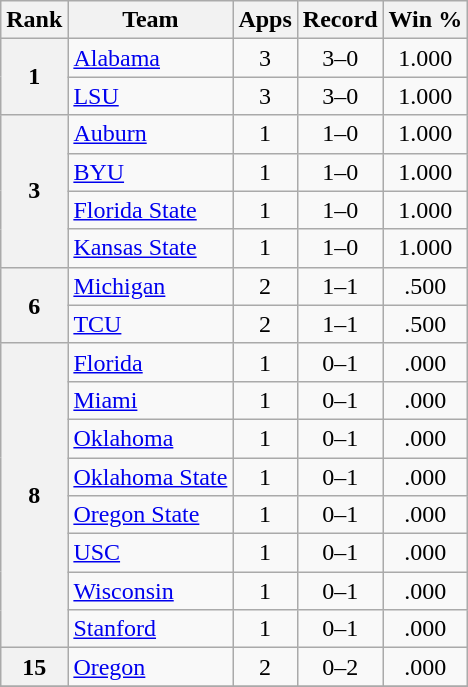<table class=wikitable style="text-align:center;">
<tr>
<th>Rank</th>
<th>Team</th>
<th>Apps</th>
<th>Record</th>
<th>Win %</th>
</tr>
<tr>
<th rowspan=2>1</th>
<td align=left><a href='#'>Alabama</a></td>
<td>3</td>
<td>3–0</td>
<td>1.000</td>
</tr>
<tr>
<td align=left><a href='#'>LSU</a></td>
<td>3</td>
<td>3–0</td>
<td>1.000</td>
</tr>
<tr>
<th rowspan=4>3</th>
<td align=left><a href='#'>Auburn</a></td>
<td>1</td>
<td>1–0</td>
<td>1.000</td>
</tr>
<tr>
<td align=left><a href='#'>BYU</a></td>
<td>1</td>
<td>1–0</td>
<td>1.000</td>
</tr>
<tr>
<td align=left><a href='#'>Florida State</a></td>
<td>1</td>
<td>1–0</td>
<td>1.000</td>
</tr>
<tr>
<td align=left><a href='#'>Kansas State</a></td>
<td>1</td>
<td>1–0</td>
<td>1.000</td>
</tr>
<tr>
<th rowspan=2>6</th>
<td align=left><a href='#'>Michigan</a></td>
<td>2</td>
<td>1–1</td>
<td>.500</td>
</tr>
<tr>
<td align=left><a href='#'>TCU</a></td>
<td>2</td>
<td>1–1</td>
<td>.500</td>
</tr>
<tr>
<th rowspan=8>8</th>
<td align=left><a href='#'>Florida</a></td>
<td>1</td>
<td>0–1</td>
<td>.000</td>
</tr>
<tr>
<td align=left><a href='#'>Miami</a></td>
<td>1</td>
<td>0–1</td>
<td>.000</td>
</tr>
<tr>
<td align=left><a href='#'>Oklahoma</a></td>
<td>1</td>
<td>0–1</td>
<td>.000</td>
</tr>
<tr>
<td align=left><a href='#'>Oklahoma State</a></td>
<td>1</td>
<td>0–1</td>
<td>.000</td>
</tr>
<tr>
<td align=left><a href='#'>Oregon State</a></td>
<td>1</td>
<td>0–1</td>
<td>.000</td>
</tr>
<tr>
<td align=left><a href='#'>USC</a></td>
<td>1</td>
<td>0–1</td>
<td>.000</td>
</tr>
<tr>
<td align=left><a href='#'>Wisconsin</a></td>
<td>1</td>
<td>0–1</td>
<td>.000</td>
</tr>
<tr>
<td align=left><a href='#'>Stanford</a></td>
<td>1</td>
<td>0–1</td>
<td>.000</td>
</tr>
<tr>
<th rowspan=1>15</th>
<td align=left><a href='#'>Oregon</a></td>
<td>2</td>
<td>0–2</td>
<td>.000</td>
</tr>
<tr>
</tr>
</table>
